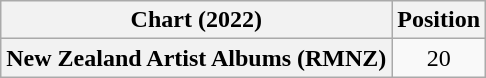<table class="wikitable sortable plainrowheaders">
<tr>
<th>Chart (2022)</th>
<th>Position</th>
</tr>
<tr>
<th scope="row">New Zealand Artist Albums (RMNZ)</th>
<td style="text-align:center;">20</td>
</tr>
</table>
